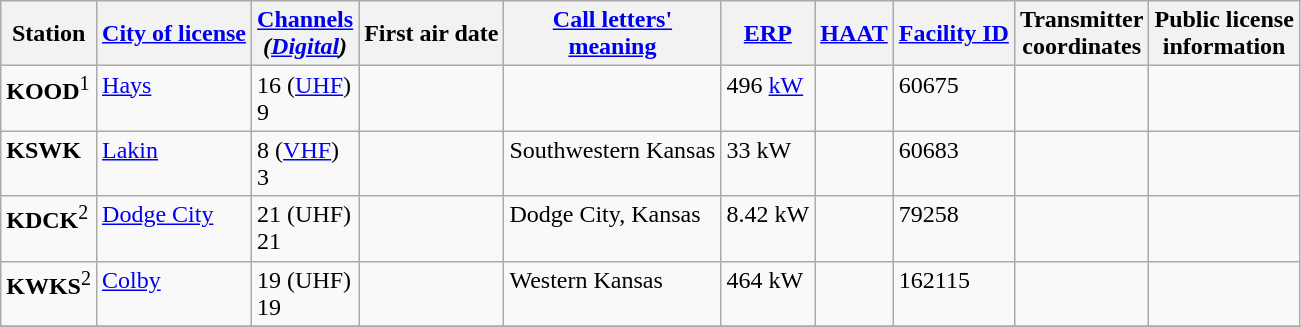<table class="wikitable">
<tr>
<th>Station</th>
<th><a href='#'>City of license</a></th>
<th><a href='#'>Channels</a><br><em>(<a href='#'>Digital</a>)</em></th>
<th>First air date</th>
<th><strong><a href='#'>Call letters'<br>meaning</a></strong></th>
<th><strong><a href='#'>ERP</a></strong></th>
<th><strong><a href='#'>HAAT</a></strong></th>
<th><a href='#'>Facility ID</a></th>
<th><strong>Transmitter<br>coordinates</strong></th>
<th><strong>Public license<br>information</strong></th>
</tr>
<tr style="vertical-align: top; text-align: left;">
<td><strong>KOOD</strong><sup>1</sup></td>
<td><a href='#'>Hays</a></td>
<td>16 (<a href='#'>UHF</a>)<br>9</td>
<td></td>
<td></td>
<td>496 <a href='#'>kW</a></td>
<td></td>
<td>60675</td>
<td></td>
<td><br></td>
</tr>
<tr style="vertical-align: top; text-align: left;">
<td><strong>KSWK</strong></td>
<td><a href='#'>Lakin</a></td>
<td>8 (<a href='#'>VHF</a>)<br>3</td>
<td></td>
<td>Southwestern Kansas</td>
<td>33 kW</td>
<td></td>
<td>60683</td>
<td></td>
<td><br></td>
</tr>
<tr style="vertical-align: top; text-align: left;">
<td><strong>KDCK</strong><sup>2</sup></td>
<td><a href='#'>Dodge City</a></td>
<td>21 (UHF)<br>21</td>
<td></td>
<td>Dodge City, Kansas</td>
<td>8.42 kW</td>
<td></td>
<td>79258</td>
<td></td>
<td><br></td>
</tr>
<tr style="vertical-align: top; text-align: left;">
<td><strong>KWKS</strong><sup>2</sup></td>
<td><a href='#'>Colby</a></td>
<td>19 (UHF)<br>19</td>
<td></td>
<td>Western Kansas</td>
<td>464 kW</td>
<td></td>
<td>162115</td>
<td></td>
<td><br></td>
</tr>
<tr style="vertical-align: top; text-align: left;">
</tr>
</table>
